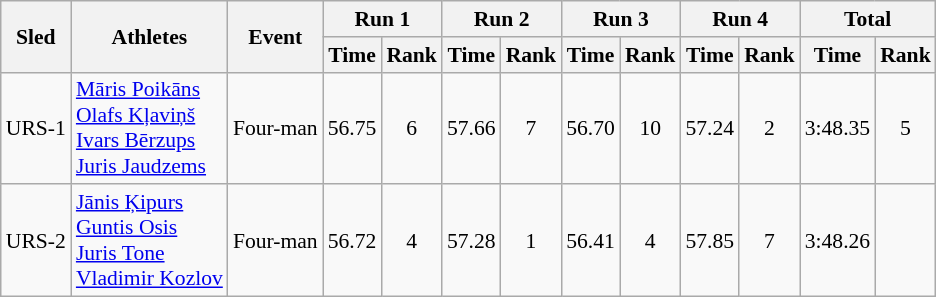<table class="wikitable"  border="1" style="font-size:90%">
<tr>
<th rowspan="2">Sled</th>
<th rowspan="2">Athletes</th>
<th rowspan="2">Event</th>
<th colspan="2">Run 1</th>
<th colspan="2">Run 2</th>
<th colspan="2">Run 3</th>
<th colspan="2">Run 4</th>
<th colspan="2">Total</th>
</tr>
<tr>
<th>Time</th>
<th>Rank</th>
<th>Time</th>
<th>Rank</th>
<th>Time</th>
<th>Rank</th>
<th>Time</th>
<th>Rank</th>
<th>Time</th>
<th>Rank</th>
</tr>
<tr>
<td align="center">URS-1</td>
<td><a href='#'>Māris Poikāns</a><br><a href='#'>Olafs Kļaviņš</a><br><a href='#'>Ivars Bērzups</a><br><a href='#'>Juris Jaudzems</a></td>
<td>Four-man</td>
<td align="center">56.75</td>
<td align="center">6</td>
<td align="center">57.66</td>
<td align="center">7</td>
<td align="center">56.70</td>
<td align="center">10</td>
<td align="center">57.24</td>
<td align="center">2</td>
<td align="center">3:48.35</td>
<td align="center">5</td>
</tr>
<tr>
<td align="center">URS-2</td>
<td><a href='#'>Jānis Ķipurs</a><br><a href='#'>Guntis Osis</a><br><a href='#'>Juris Tone</a><br><a href='#'>Vladimir Kozlov</a></td>
<td>Four-man</td>
<td align="center">56.72</td>
<td align="center">4</td>
<td align="center">57.28</td>
<td align="center">1</td>
<td align="center">56.41</td>
<td align="center">4</td>
<td align="center">57.85</td>
<td align="center">7</td>
<td align="center">3:48.26</td>
<td align="center"></td>
</tr>
</table>
